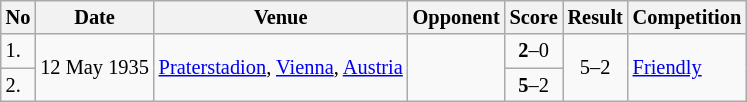<table class="wikitable" style="font-size:85%;">
<tr>
<th>No</th>
<th>Date</th>
<th>Venue</th>
<th>Opponent</th>
<th>Score</th>
<th>Result</th>
<th>Competition</th>
</tr>
<tr>
<td>1.</td>
<td rowspan="2">12 May 1935</td>
<td rowspan="2"><a href='#'>Praterstadion</a>, <a href='#'>Vienna</a>, <a href='#'>Austria</a></td>
<td rowspan="2"></td>
<td align=center><strong>2</strong>–0</td>
<td align=center rowspan="2">5–2</td>
<td rowspan="2"><a href='#'>Friendly</a></td>
</tr>
<tr>
<td>2.</td>
<td align=center><strong>5</strong>–2</td>
</tr>
</table>
